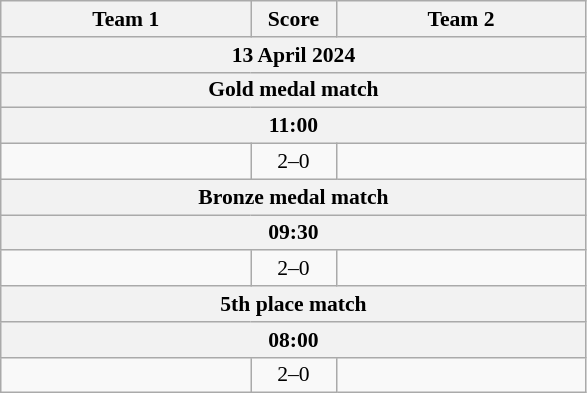<table class="wikitable" style="text-align: center; font-size:90% ">
<tr>
<th align="right" width="160">Team 1</th>
<th width="50">Score</th>
<th align="left" width="160">Team 2</th>
</tr>
<tr>
<th colspan=3>13 April 2024</th>
</tr>
<tr>
<th colspan=3>Gold medal match</th>
</tr>
<tr>
<th colspan=3>11:00</th>
</tr>
<tr>
<td align=right></td>
<td align=center>2–0</td>
<td align=left></td>
</tr>
<tr>
<th colspan=3>Bronze medal match</th>
</tr>
<tr>
<th colspan=3>09:30</th>
</tr>
<tr>
<td align=right></td>
<td align=center>2–0</td>
<td align=left></td>
</tr>
<tr>
<th colspan=3>5th place match</th>
</tr>
<tr>
<th colspan=3>08:00</th>
</tr>
<tr>
<td align=right></td>
<td align=center>2–0</td>
<td align=left></td>
</tr>
</table>
